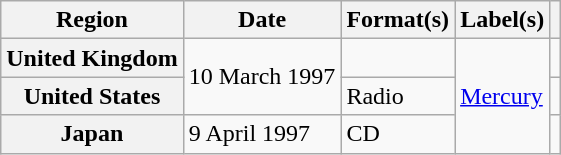<table class="wikitable plainrowheaders">
<tr>
<th scope="col">Region</th>
<th scope="col">Date</th>
<th scope="col">Format(s)</th>
<th scope="col">Label(s)</th>
<th scope="col"></th>
</tr>
<tr>
<th scope="row">United Kingdom</th>
<td rowspan="2">10 March 1997</td>
<td></td>
<td rowspan="3"><a href='#'>Mercury</a></td>
<td align="center"></td>
</tr>
<tr>
<th scope="row">United States</th>
<td>Radio</td>
<td align="center"></td>
</tr>
<tr>
<th scope="row">Japan</th>
<td>9 April 1997</td>
<td>CD</td>
<td align="center"></td>
</tr>
</table>
